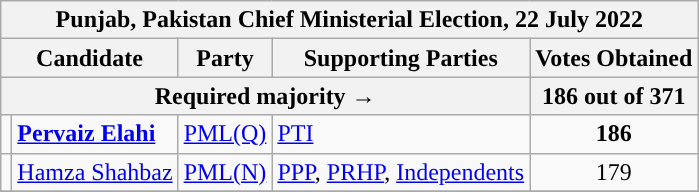<table class="wikitable">
<tr>
<th colspan="5">Punjab, Pakistan Chief Ministerial Election, 22 July 2022</th>
</tr>
<tr>
<th colspan="2">Candidate</th>
<th>Party</th>
<th>Supporting Parties</th>
<th>Votes Obtained</th>
</tr>
<tr>
<th colspan="4">Required majority →</th>
<th>186 out of 371</th>
</tr>
<tr>
<td></td>
<td><a href='#'><strong>Pervaiz Elahi</strong></a></td>
<td><a href='#'>PML(Q)</a></td>
<td><a href='#'>PTI</a></td>
<td style="text-align:center;"><strong>186</strong> </td>
</tr>
<tr>
<td></td>
<td><a href='#'>Hamza Shahbaz</a></td>
<td><a href='#'>PML(N)</a></td>
<td><a href='#'>PPP</a>, <a href='#'>PRHP</a>, <a href='#'>Independents</a></td>
<td style="text-align:center;">179 </td>
</tr>
<tr class="sortbottom" style="background:#f2f2f2;">
</tr>
</table>
